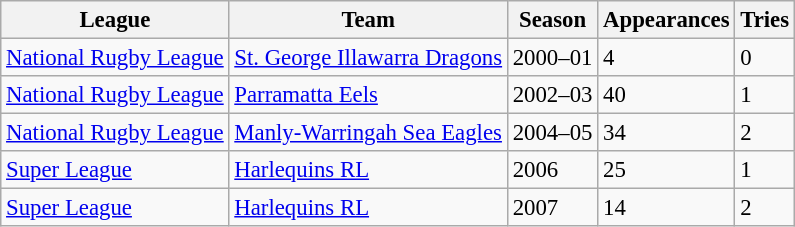<table class="wikitable" style="font-size: 95%;">
<tr>
<th>League</th>
<th>Team</th>
<th>Season</th>
<th>Appearances</th>
<th>Tries</th>
</tr>
<tr>
<td><a href='#'>National Rugby League</a></td>
<td><a href='#'>St. George Illawarra Dragons</a></td>
<td>2000–01</td>
<td>4</td>
<td>0</td>
</tr>
<tr>
<td><a href='#'>National Rugby League</a></td>
<td><a href='#'>Parramatta Eels</a></td>
<td>2002–03</td>
<td>40</td>
<td>1</td>
</tr>
<tr>
<td><a href='#'>National Rugby League</a></td>
<td><a href='#'>Manly-Warringah Sea Eagles</a></td>
<td>2004–05</td>
<td>34</td>
<td>2</td>
</tr>
<tr>
<td><a href='#'>Super League</a></td>
<td><a href='#'>Harlequins RL</a></td>
<td>2006</td>
<td>25</td>
<td>1</td>
</tr>
<tr>
<td><a href='#'>Super League</a></td>
<td><a href='#'>Harlequins RL</a></td>
<td>2007</td>
<td>14</td>
<td>2</td>
</tr>
</table>
